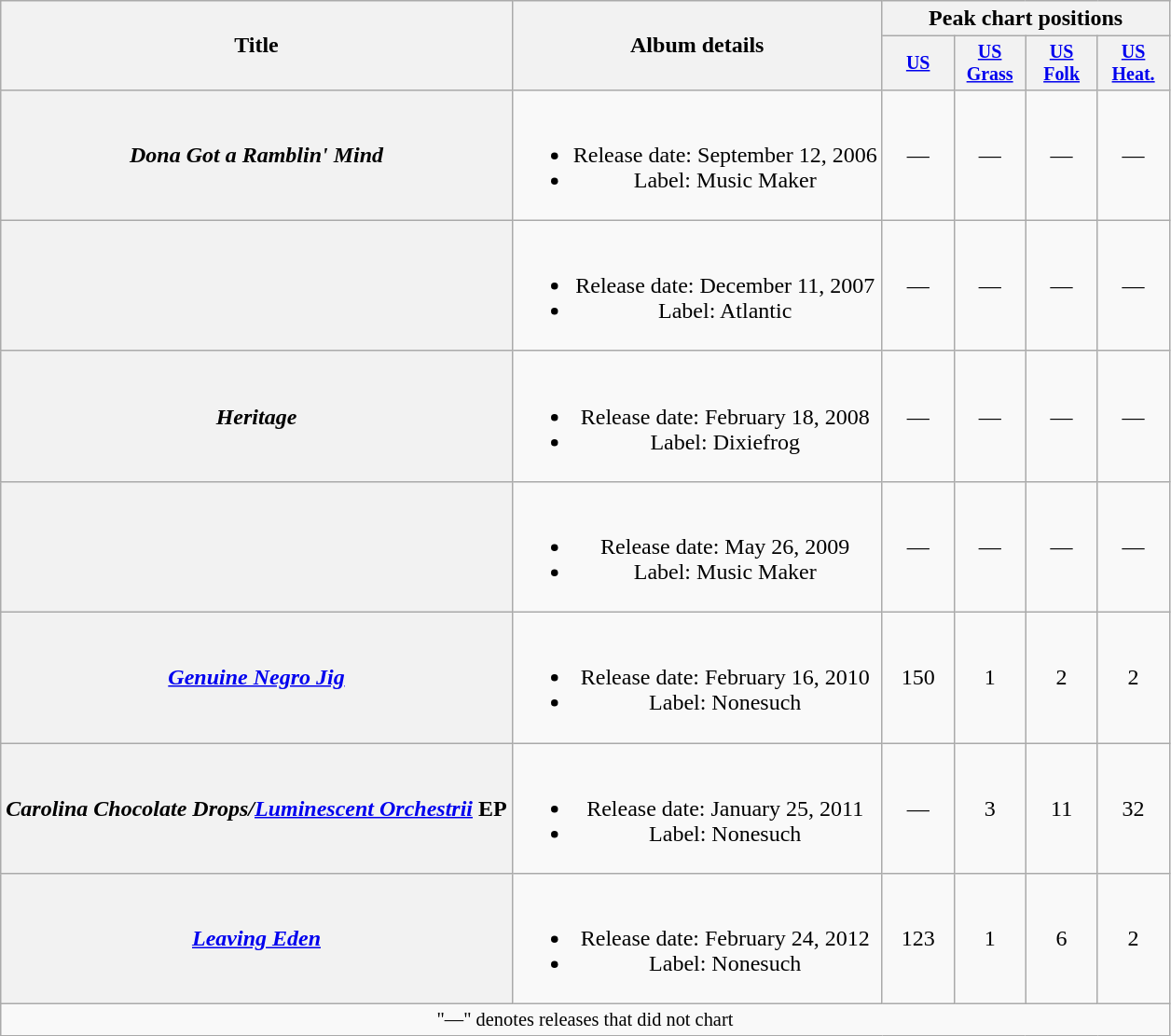<table class="wikitable plainrowheaders" style="text-align:center;">
<tr>
<th scope="col" rowspan="2">Title</th>
<th scope="col" rowspan="2">Album details</th>
<th scope="col" colspan="4">Peak chart positions</th>
</tr>
<tr style="font-size:smaller;">
<th style="width:45px;"><a href='#'>US</a><br></th>
<th style="width:45px;"><a href='#'>US Grass</a><br></th>
<th style="width:45px;"><a href='#'>US Folk</a></th>
<th style="width:45px;"><a href='#'>US Heat.</a><br></th>
</tr>
<tr>
<th scope="row"><em>Dona Got a Ramblin' Mind</em></th>
<td><br><ul><li>Release date: September 12, 2006</li><li>Label: Music Maker</li></ul></td>
<td>—</td>
<td>—</td>
<td>—</td>
<td>—</td>
</tr>
<tr>
<th scope="row"></th>
<td><br><ul><li>Release date: December 11, 2007</li><li>Label: Atlantic</li></ul></td>
<td>—</td>
<td>—</td>
<td>—</td>
<td>—</td>
</tr>
<tr>
<th scope="row"><em>Heritage</em></th>
<td><br><ul><li>Release date: February 18, 2008</li><li>Label: Dixiefrog</li></ul></td>
<td>—</td>
<td>—</td>
<td>—</td>
<td>—</td>
</tr>
<tr>
<th scope="row"></th>
<td><br><ul><li>Release date: May 26, 2009</li><li>Label: Music Maker</li></ul></td>
<td>—</td>
<td>—</td>
<td>—</td>
<td>—</td>
</tr>
<tr>
<th scope="row"><em><a href='#'>Genuine Negro Jig</a></em></th>
<td><br><ul><li>Release date: February 16, 2010</li><li>Label: Nonesuch</li></ul></td>
<td>150</td>
<td>1</td>
<td>2</td>
<td>2</td>
</tr>
<tr>
<th scope="row"><em>Carolina Chocolate Drops/<a href='#'>Luminescent Orchestrii</a></em> EP</th>
<td><br><ul><li>Release date: January 25, 2011</li><li>Label: Nonesuch</li></ul></td>
<td>—</td>
<td>3</td>
<td>11</td>
<td>32</td>
</tr>
<tr>
<th scope="row"><em><a href='#'>Leaving Eden</a></em></th>
<td><br><ul><li>Release date: February 24, 2012</li><li>Label: Nonesuch</li></ul></td>
<td>123</td>
<td>1</td>
<td>6</td>
<td>2</td>
</tr>
<tr>
<td colspan="6" style="font-size:85%">"—" denotes releases that did not chart</td>
</tr>
</table>
